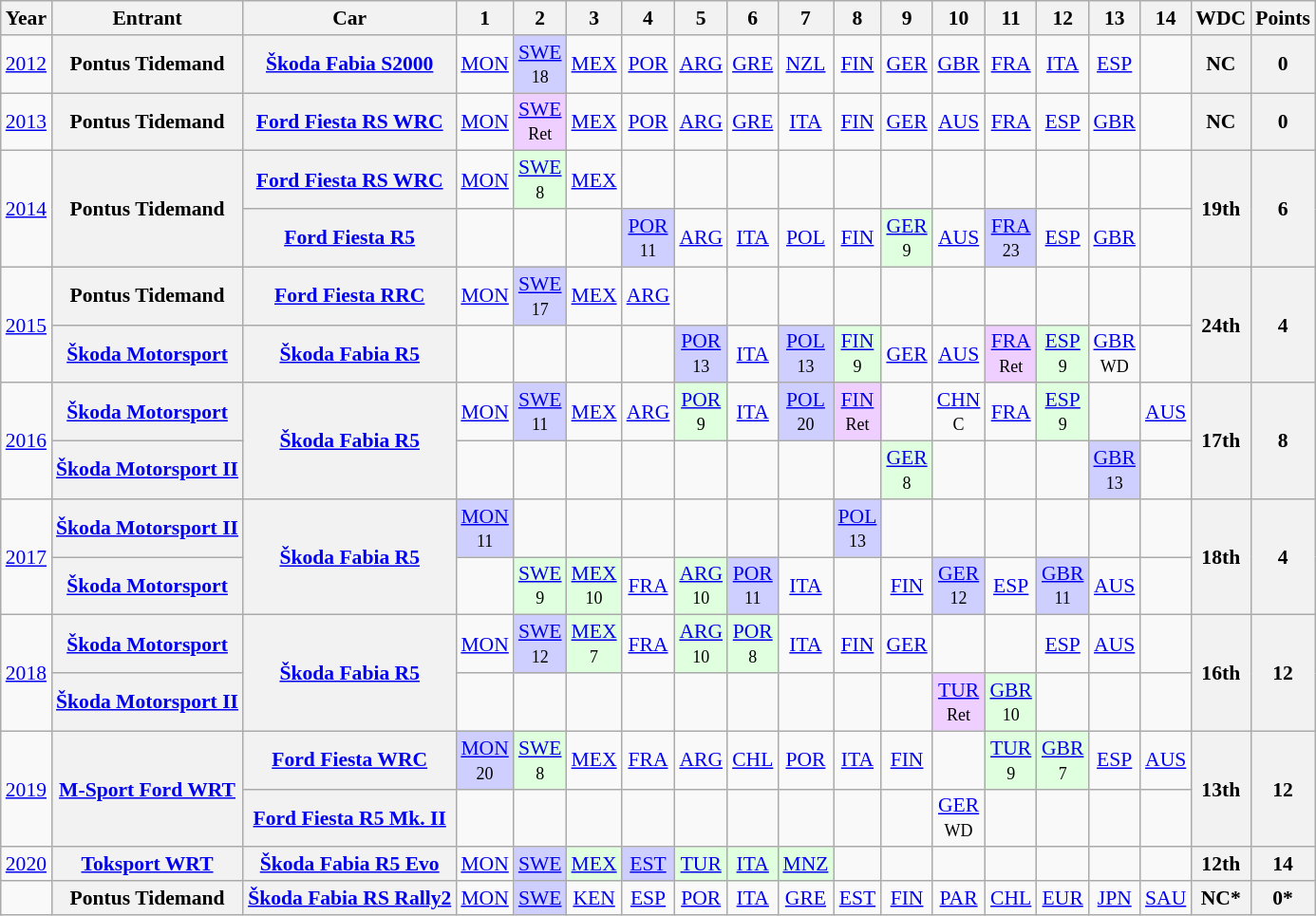<table class="wikitable" border="1" style="text-align:center; font-size:90%;">
<tr>
<th>Year</th>
<th>Entrant</th>
<th>Car</th>
<th>1</th>
<th>2</th>
<th>3</th>
<th>4</th>
<th>5</th>
<th>6</th>
<th>7</th>
<th>8</th>
<th>9</th>
<th>10</th>
<th>11</th>
<th>12</th>
<th>13</th>
<th>14</th>
<th>WDC</th>
<th>Points</th>
</tr>
<tr>
<td><a href='#'>2012</a></td>
<th>Pontus Tidemand</th>
<th><a href='#'>Škoda Fabia S2000</a></th>
<td><a href='#'>MON</a></td>
<td style="background:#CFCFFF;"><a href='#'>SWE</a><br><small>18</small></td>
<td><a href='#'>MEX</a></td>
<td><a href='#'>POR</a></td>
<td><a href='#'>ARG</a></td>
<td><a href='#'>GRE</a></td>
<td><a href='#'>NZL</a></td>
<td><a href='#'>FIN</a></td>
<td><a href='#'>GER</a></td>
<td><a href='#'>GBR</a></td>
<td><a href='#'>FRA</a></td>
<td><a href='#'>ITA</a></td>
<td><a href='#'>ESP</a></td>
<td></td>
<th>NC</th>
<th>0</th>
</tr>
<tr>
<td><a href='#'>2013</a></td>
<th>Pontus Tidemand</th>
<th><a href='#'>Ford Fiesta RS WRC</a></th>
<td><a href='#'>MON</a></td>
<td style="background:#EFCFFF;"><a href='#'>SWE</a><br><small>Ret</small></td>
<td><a href='#'>MEX</a></td>
<td><a href='#'>POR</a></td>
<td><a href='#'>ARG</a></td>
<td><a href='#'>GRE</a></td>
<td><a href='#'>ITA</a></td>
<td><a href='#'>FIN</a></td>
<td><a href='#'>GER</a></td>
<td><a href='#'>AUS</a></td>
<td><a href='#'>FRA</a></td>
<td><a href='#'>ESP</a></td>
<td><a href='#'>GBR</a></td>
<td></td>
<th>NC</th>
<th>0</th>
</tr>
<tr>
<td rowspan=2><a href='#'>2014</a></td>
<th rowspan=2>Pontus Tidemand</th>
<th><a href='#'>Ford Fiesta RS WRC</a></th>
<td><a href='#'>MON</a></td>
<td style="background:#DFFFDF;"><a href='#'>SWE</a><br><small>8</small></td>
<td><a href='#'>MEX</a></td>
<td></td>
<td></td>
<td></td>
<td></td>
<td></td>
<td></td>
<td></td>
<td></td>
<td></td>
<td></td>
<td></td>
<th rowspan=2>19th</th>
<th rowspan=2>6</th>
</tr>
<tr>
<th><a href='#'>Ford Fiesta R5</a></th>
<td></td>
<td></td>
<td></td>
<td style="background:#CFCFFF;"><a href='#'>POR</a><br><small>11</small></td>
<td><a href='#'>ARG</a></td>
<td><a href='#'>ITA</a></td>
<td><a href='#'>POL</a></td>
<td><a href='#'>FIN</a></td>
<td style="background:#DFFFDF;"><a href='#'>GER</a><br><small>9</small></td>
<td><a href='#'>AUS</a></td>
<td style="background:#CFCFFF;"><a href='#'>FRA</a><br><small>23</small></td>
<td><a href='#'>ESP</a></td>
<td><a href='#'>GBR</a></td>
<td></td>
</tr>
<tr>
<td rowspan=2><a href='#'>2015</a></td>
<th>Pontus Tidemand</th>
<th><a href='#'>Ford Fiesta RRC</a></th>
<td><a href='#'>MON</a></td>
<td style="background:#CFCFFF;"><a href='#'>SWE</a><br><small>17</small></td>
<td><a href='#'>MEX</a></td>
<td><a href='#'>ARG</a></td>
<td></td>
<td></td>
<td></td>
<td></td>
<td></td>
<td></td>
<td></td>
<td></td>
<td></td>
<td></td>
<th rowspan=2>24th</th>
<th rowspan=2>4</th>
</tr>
<tr>
<th><a href='#'>Škoda Motorsport</a></th>
<th><a href='#'>Škoda Fabia R5</a></th>
<td></td>
<td></td>
<td></td>
<td></td>
<td style="background:#CFCFFF;"><a href='#'>POR</a><br><small>13</small></td>
<td><a href='#'>ITA</a></td>
<td style="background:#CFCFFF;"><a href='#'>POL</a><br><small>13</small></td>
<td style="background:#DFFFDF;"><a href='#'>FIN</a><br><small>9</small></td>
<td><a href='#'>GER</a></td>
<td><a href='#'>AUS</a></td>
<td style="background:#EFCFFF;"><a href='#'>FRA</a><br><small>Ret</small></td>
<td style="background:#DFFFDF;"><a href='#'>ESP</a><br><small>9</small></td>
<td><a href='#'>GBR</a><br><small>WD</small></td>
<td></td>
</tr>
<tr>
<td rowspan=2><a href='#'>2016</a></td>
<th><a href='#'>Škoda Motorsport</a></th>
<th rowspan=2><a href='#'>Škoda Fabia R5</a></th>
<td><a href='#'>MON</a></td>
<td style="background:#cfcfff;"><a href='#'>SWE</a><br><small>11</small></td>
<td><a href='#'>MEX</a></td>
<td><a href='#'>ARG</a></td>
<td style="background:#dfffdf;"><a href='#'>POR</a><br><small>9</small></td>
<td><a href='#'>ITA</a></td>
<td style="background:#cfcfff;"><a href='#'>POL</a><br><small>20</small></td>
<td style="background:#EFCFFF;"><a href='#'>FIN</a><br><small>Ret</small></td>
<td></td>
<td><a href='#'>CHN</a><br><small>C</small></td>
<td><a href='#'>FRA</a></td>
<td style="background:#dfffdf;"><a href='#'>ESP</a><br><small>9</small></td>
<td></td>
<td><a href='#'>AUS</a></td>
<th rowspan=2>17th</th>
<th rowspan=2>8</th>
</tr>
<tr>
<th><a href='#'>Škoda Motorsport II</a></th>
<td></td>
<td></td>
<td></td>
<td></td>
<td></td>
<td></td>
<td></td>
<td></td>
<td style="background:#dfffdf;"><a href='#'>GER</a><br><small>8</small></td>
<td></td>
<td></td>
<td></td>
<td style="background:#cfcfff;"><a href='#'>GBR</a><br><small>13</small></td>
<td></td>
</tr>
<tr>
<td rowspan=2><a href='#'>2017</a></td>
<th><a href='#'>Škoda Motorsport II</a></th>
<th rowspan=2><a href='#'>Škoda Fabia R5</a></th>
<td style="background:#CFCFFF;"><a href='#'>MON</a><br><small>11</small></td>
<td></td>
<td></td>
<td></td>
<td></td>
<td></td>
<td></td>
<td style="background:#CFCFFF;"><a href='#'>POL</a><br><small>13</small></td>
<td></td>
<td></td>
<td></td>
<td></td>
<td></td>
<td></td>
<th rowspan=2>18th</th>
<th rowspan=2>4</th>
</tr>
<tr>
<th><a href='#'>Škoda Motorsport</a></th>
<td></td>
<td style="background:#dfffdf;"><a href='#'>SWE</a><br><small>9</small></td>
<td style="background:#dfffdf;"><a href='#'>MEX</a><br><small>10</small></td>
<td><a href='#'>FRA</a></td>
<td style="background:#dfffdf;"><a href='#'>ARG</a><br><small>10</small></td>
<td style="background:#cfcfff;"><a href='#'>POR</a><br><small>11</small></td>
<td><a href='#'>ITA</a></td>
<td></td>
<td><a href='#'>FIN</a></td>
<td style="background:#CFCFFF;"><a href='#'>GER</a><br><small>12</small></td>
<td><a href='#'>ESP</a></td>
<td style="background:#CFCFFF;"><a href='#'>GBR</a><br><small>11</small></td>
<td><a href='#'>AUS</a></td>
<td></td>
</tr>
<tr>
<td rowspan="2"><a href='#'>2018</a></td>
<th><a href='#'>Škoda Motorsport</a></th>
<th rowspan="2"><a href='#'>Škoda Fabia R5</a></th>
<td><a href='#'>MON</a></td>
<td style="background:#cfcfff;"><a href='#'>SWE</a><br><small>12</small></td>
<td style="background:#dfffdf;"><a href='#'>MEX</a><br><small>7</small></td>
<td><a href='#'>FRA</a></td>
<td style="background:#dfffdf;"><a href='#'>ARG</a><br><small>10</small></td>
<td style="background:#dfffdf;"><a href='#'>POR</a><br><small>8</small></td>
<td><a href='#'>ITA</a></td>
<td><a href='#'>FIN</a></td>
<td><a href='#'>GER</a></td>
<td></td>
<td></td>
<td><a href='#'>ESP</a></td>
<td><a href='#'>AUS</a></td>
<td></td>
<th rowspan="2">16th</th>
<th rowspan="2">12</th>
</tr>
<tr>
<th><a href='#'>Škoda Motorsport II</a></th>
<td></td>
<td></td>
<td></td>
<td></td>
<td></td>
<td></td>
<td></td>
<td></td>
<td></td>
<td style="background:#EFCFFF;"><a href='#'>TUR</a><br><small>Ret</small></td>
<td style="background:#dfffdf;"><a href='#'>GBR</a><br><small>10</small></td>
<td></td>
<td></td>
<td></td>
</tr>
<tr>
<td rowspan="2"><a href='#'>2019</a></td>
<th rowspan="2"><a href='#'>M-Sport Ford WRT</a></th>
<th><a href='#'>Ford Fiesta WRC</a></th>
<td style="background:#CFCFFF;"><a href='#'>MON</a><br><small>20</small></td>
<td style="background:#dfffdf;"><a href='#'>SWE</a><br><small>8</small></td>
<td><a href='#'>MEX</a></td>
<td><a href='#'>FRA</a></td>
<td><a href='#'>ARG</a></td>
<td><a href='#'>CHL</a></td>
<td><a href='#'>POR</a></td>
<td><a href='#'>ITA</a></td>
<td><a href='#'>FIN</a></td>
<td></td>
<td style="background:#dfffdf;"><a href='#'>TUR</a><br><small>9</small></td>
<td style="background:#dfffdf;"><a href='#'>GBR</a><br><small>7</small></td>
<td><a href='#'>ESP</a></td>
<td><a href='#'>AUS</a><br></td>
<th rowspan="2">13th</th>
<th rowspan="2">12</th>
</tr>
<tr>
<th><a href='#'>Ford Fiesta R5 Mk. II</a></th>
<td></td>
<td></td>
<td></td>
<td></td>
<td></td>
<td></td>
<td></td>
<td></td>
<td></td>
<td><a href='#'>GER</a><br><small>WD</small></td>
<td></td>
<td></td>
<td></td>
<td></td>
</tr>
<tr>
<td><a href='#'>2020</a></td>
<th><a href='#'>Toksport WRT</a></th>
<th><a href='#'>Škoda Fabia R5 Evo</a></th>
<td><a href='#'>MON</a></td>
<td style="background:#CFCFFF;"><a href='#'>SWE</a><br></td>
<td style="background:#dfffdf;"><a href='#'>MEX</a><br></td>
<td style="background:#CFCFFF;"><a href='#'>EST</a><br></td>
<td style="background:#dfffdf;"><a href='#'>TUR</a><br></td>
<td style="background:#dfffdf;"><a href='#'>ITA</a><br></td>
<td style="background:#dfffdf;"><a href='#'>MNZ</a><br></td>
<td></td>
<td></td>
<td></td>
<td></td>
<td></td>
<td></td>
<td></td>
<th>12th</th>
<th>14</th>
</tr>
<tr>
<td></td>
<th>Pontus Tidemand</th>
<th><a href='#'>Škoda Fabia RS Rally2</a></th>
<td><a href='#'>MON</a></td>
<td style="background:#CFCFFF;"><a href='#'>SWE</a><br></td>
<td><a href='#'>KEN</a></td>
<td><a href='#'>ESP</a></td>
<td><a href='#'>POR</a></td>
<td><a href='#'>ITA</a></td>
<td><a href='#'>GRE</a></td>
<td><a href='#'>EST</a></td>
<td><a href='#'>FIN</a></td>
<td><a href='#'>PAR</a></td>
<td><a href='#'>CHL</a></td>
<td><a href='#'>EUR</a></td>
<td><a href='#'>JPN</a></td>
<td><a href='#'>SAU</a></td>
<th>NC*</th>
<th>0*</th>
</tr>
</table>
